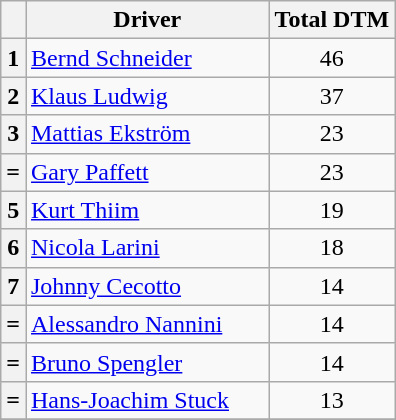<table class="wikitable" style="text-align:center;" style="font-size:97%;">
<tr>
<th></th>
<th width="155px">Driver</th>
<th>Total DTM</th>
</tr>
<tr>
<th>1</th>
<td align="left"> <a href='#'>Bernd Schneider</a></td>
<td align="center">46</td>
</tr>
<tr>
<th>2</th>
<td align="left"> <a href='#'>Klaus Ludwig</a></td>
<td align="center">37</td>
</tr>
<tr>
<th>3</th>
<td align="left"> <a href='#'>Mattias Ekström</a></td>
<td align="center">23</td>
</tr>
<tr>
<th>=</th>
<td align="left"> <a href='#'>Gary Paffett</a></td>
<td align="center">23</td>
</tr>
<tr>
<th>5</th>
<td align="left"> <a href='#'>Kurt Thiim</a></td>
<td align="center">19</td>
</tr>
<tr>
<th>6</th>
<td align="left"> <a href='#'>Nicola Larini</a></td>
<td align="center">18</td>
</tr>
<tr>
<th>7</th>
<td align="left"> <a href='#'>Johnny Cecotto</a></td>
<td align="center">14</td>
</tr>
<tr>
<th>=</th>
<td align="left"> <a href='#'>Alessandro Nannini</a></td>
<td align="center">14</td>
</tr>
<tr>
<th>=</th>
<td align="left"> <a href='#'>Bruno Spengler</a></td>
<td align="center">14</td>
</tr>
<tr>
<th>=</th>
<td align="left"> <a href='#'>Hans-Joachim Stuck</a></td>
<td align="center">13</td>
</tr>
<tr>
</tr>
</table>
